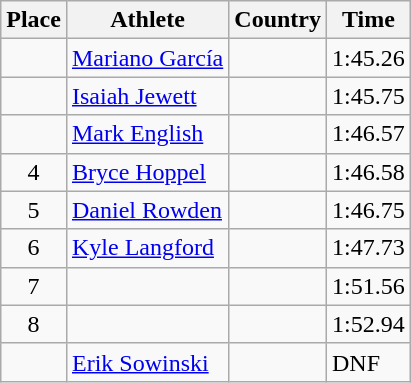<table class="wikitable">
<tr>
<th>Place</th>
<th>Athlete</th>
<th>Country</th>
<th>Time</th>
</tr>
<tr>
<td align=center></td>
<td><a href='#'>Mariano García</a></td>
<td></td>
<td>1:45.26</td>
</tr>
<tr>
<td align=center></td>
<td><a href='#'>Isaiah Jewett</a></td>
<td></td>
<td>1:45.75</td>
</tr>
<tr>
<td align=center></td>
<td><a href='#'>Mark English</a></td>
<td></td>
<td>1:46.57</td>
</tr>
<tr>
<td align=center>4</td>
<td><a href='#'>Bryce Hoppel</a></td>
<td></td>
<td>1:46.58</td>
</tr>
<tr>
<td align=center>5</td>
<td><a href='#'>Daniel Rowden</a></td>
<td></td>
<td>1:46.75</td>
</tr>
<tr>
<td align=center>6</td>
<td><a href='#'>Kyle Langford</a></td>
<td></td>
<td>1:47.73</td>
</tr>
<tr>
<td align=center>7</td>
<td></td>
<td></td>
<td>1:51.56</td>
</tr>
<tr>
<td align=center>8</td>
<td></td>
<td></td>
<td>1:52.94</td>
</tr>
<tr>
<td align=center></td>
<td><a href='#'>Erik Sowinski</a></td>
<td></td>
<td>DNF</td>
</tr>
</table>
